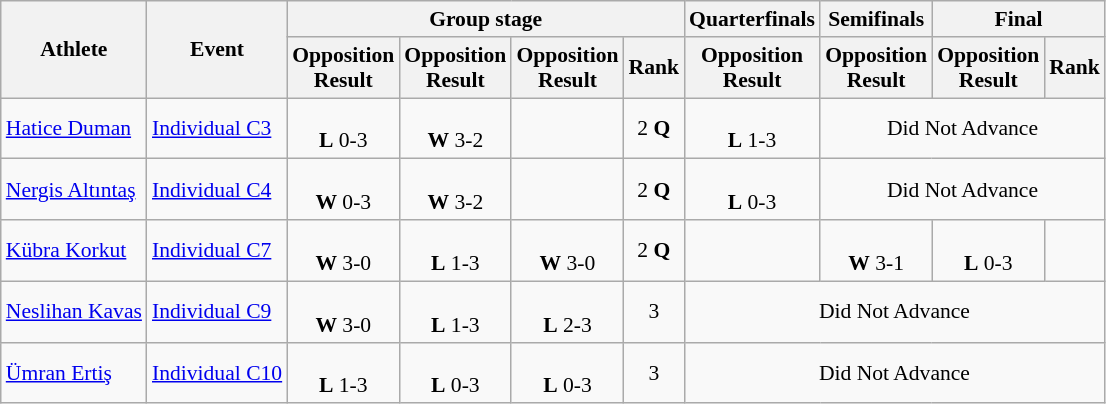<table class=wikitable style="text-align: center; font-size:90%">
<tr>
<th rowspan="2">Athlete</th>
<th rowspan="2">Event</th>
<th colspan="4">Group stage</th>
<th>Quarterfinals</th>
<th>Semifinals</th>
<th colspan="2">Final</th>
</tr>
<tr>
<th>Opposition<br>Result</th>
<th>Opposition<br>Result</th>
<th>Opposition<br>Result</th>
<th>Rank</th>
<th>Opposition<br>Result</th>
<th>Opposition<br>Result</th>
<th>Opposition<br>Result</th>
<th>Rank</th>
</tr>
<tr>
<td align=left><a href='#'>Hatice Duman</a></td>
<td align=left><a href='#'>Individual C3</a></td>
<td><br><strong>L</strong> 0-3</td>
<td><br><strong>W</strong> 3-2</td>
<td></td>
<td>2 <strong>Q</strong></td>
<td><br><strong>L</strong> 1-3</td>
<td colspan=3>Did Not Advance</td>
</tr>
<tr>
<td align=left><a href='#'>Nergis Altıntaş</a></td>
<td align=left><a href='#'>Individual C4</a></td>
<td><br><strong>W</strong> 0-3</td>
<td><br><strong>W</strong> 3-2</td>
<td></td>
<td>2 <strong>Q</strong></td>
<td><br><strong>L</strong> 0-3</td>
<td colspan=3>Did Not Advance</td>
</tr>
<tr>
<td align=left><a href='#'>Kübra Korkut</a></td>
<td align=left><a href='#'>Individual C7</a></td>
<td><br><strong>W</strong> 3-0</td>
<td><br><strong>L</strong> 1-3</td>
<td><br><strong>W</strong> 3-0</td>
<td>2 <strong>Q</strong></td>
<td></td>
<td><br><strong>W</strong> 3-1</td>
<td><br><strong>L</strong> 0-3</td>
<td></td>
</tr>
<tr>
<td align=left><a href='#'>Neslihan Kavas</a></td>
<td align=left><a href='#'>Individual C9</a></td>
<td><br><strong>W</strong> 3-0</td>
<td><br><strong>L</strong> 1-3</td>
<td><br><strong>L</strong> 2-3</td>
<td>3</td>
<td colspan=4>Did Not Advance</td>
</tr>
<tr>
<td align=left><a href='#'>Ümran Ertiş</a></td>
<td align=left><a href='#'>Individual C10</a></td>
<td><br><strong>L</strong> 1-3</td>
<td><br><strong>L</strong> 0-3</td>
<td><br><strong>L</strong> 0-3</td>
<td>3</td>
<td colspan=4>Did Not Advance</td>
</tr>
</table>
